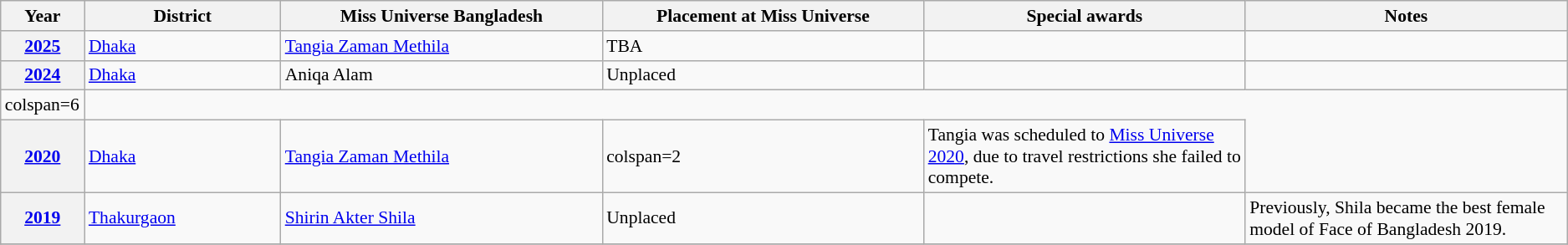<table class="wikitable " style="font-size: 90%;">
<tr>
<th width="60">Year</th>
<th width="150">District</th>
<th width="250">Miss Universe Bangladesh</th>
<th width="250">Placement at Miss Universe</th>
<th width="250">Special awards</th>
<th width="250">Notes</th>
</tr>
<tr>
<th><a href='#'>2025</a></th>
<td><a href='#'>Dhaka</a></td>
<td><a href='#'>Tangia Zaman Methila</a></td>
<td>TBA</td>
<td></td>
<td></td>
</tr>
<tr>
<th><a href='#'>2024</a></th>
<td><a href='#'>Dhaka</a></td>
<td>Aniqa Alam</td>
<td>Unplaced</td>
<td></td>
<td></td>
</tr>
<tr>
<td>colspan=6 </td>
</tr>
<tr>
<th><a href='#'>2020</a></th>
<td><a href='#'>Dhaka</a></td>
<td><a href='#'>Tangia Zaman Methila</a></td>
<td>colspan=2 </td>
<td>Tangia was scheduled to <a href='#'>Miss Universe 2020</a>, due to travel restrictions she failed to compete.</td>
</tr>
<tr>
<th><a href='#'>2019</a></th>
<td><a href='#'>Thakurgaon</a></td>
<td><a href='#'>Shirin Akter Shila</a></td>
<td>Unplaced</td>
<td></td>
<td>Previously, Shila became the best female model of Face of Bangladesh 2019.</td>
</tr>
<tr>
</tr>
</table>
